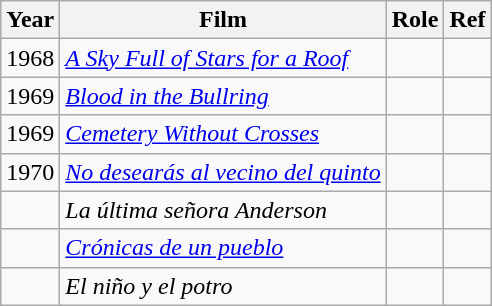<table class="wikitable">
<tr>
<th>Year</th>
<th>Film</th>
<th>Role</th>
<th>Ref</th>
</tr>
<tr>
<td>1968</td>
<td><em><a href='#'>A Sky Full of Stars for a Roof</a></em></td>
<td></td>
<td></td>
</tr>
<tr>
<td>1969</td>
<td><a href='#'><em>Blood in the Bullring</em></a></td>
<td></td>
<td></td>
</tr>
<tr>
<td>1969</td>
<td><em><a href='#'>Cemetery Without Crosses</a></em></td>
<td></td>
<td></td>
</tr>
<tr>
<td>1970</td>
<td><a href='#'><em>No desearás al vecino del quinto</em></a></td>
<td></td>
<td></td>
</tr>
<tr>
<td></td>
<td><em>La última señora Anderson</em></td>
<td></td>
<td></td>
</tr>
<tr>
<td></td>
<td><em><a href='#'>Crónicas de un pueblo</a></em></td>
<td></td>
<td></td>
</tr>
<tr>
<td></td>
<td><em>El niño y el potro</em></td>
<td></td>
<td></td>
</tr>
</table>
